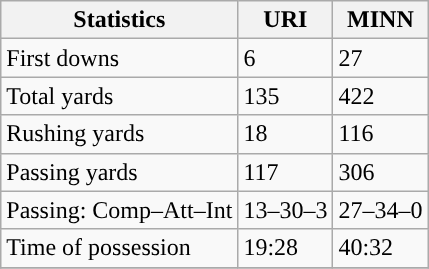<table class="wikitable" style="float: left;">
<tr>
<th>Statistics</th>
<th>URI</th>
<th>MINN</th>
</tr>
<tr>
<td>First downs</td>
<td>6</td>
<td>27</td>
</tr>
<tr>
<td>Total yards</td>
<td>135</td>
<td>422</td>
</tr>
<tr>
<td>Rushing yards</td>
<td>18</td>
<td>116</td>
</tr>
<tr>
<td>Passing yards</td>
<td>117</td>
<td>306</td>
</tr>
<tr>
<td>Passing: Comp–Att–Int</td>
<td>13–30–3</td>
<td>27–34–0</td>
</tr>
<tr>
<td>Time of possession</td>
<td>19:28</td>
<td>40:32</td>
</tr>
<tr>
</tr>
</table>
